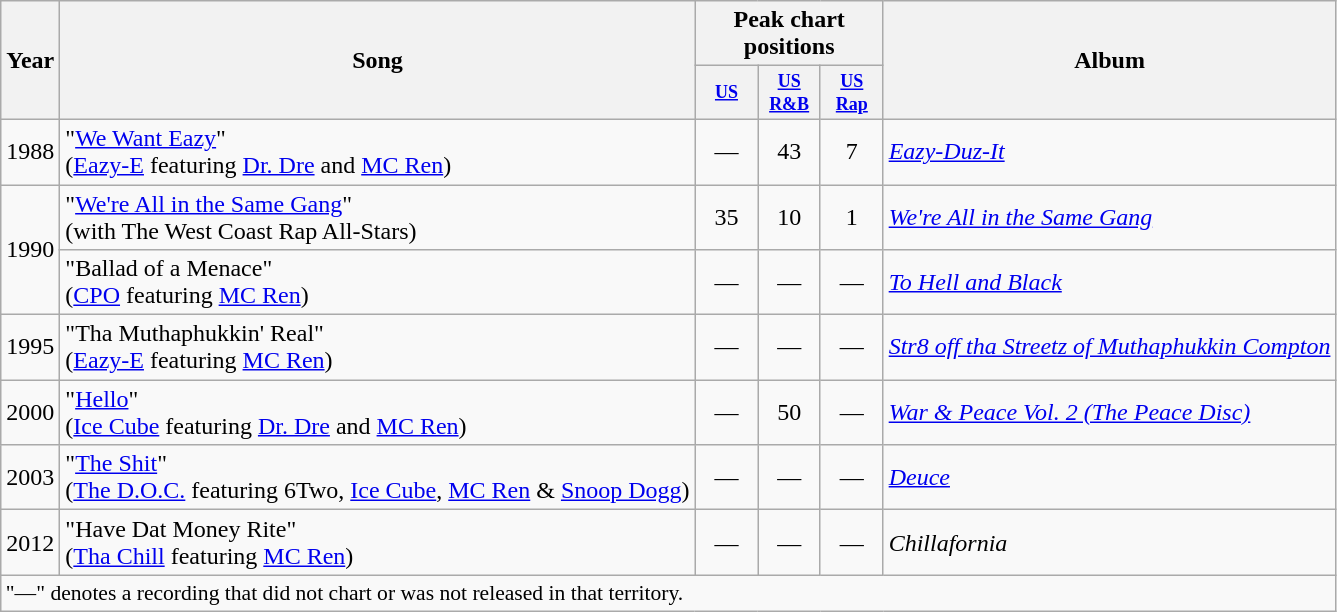<table class="wikitable">
<tr>
<th rowspan="2">Year</th>
<th rowspan="2">Song</th>
<th colspan="3">Peak chart positions</th>
<th rowspan="2">Album</th>
</tr>
<tr>
<th style="width:3em;font-size:75%"><a href='#'>US</a><br></th>
<th style="width:3em;font-size:75%"><a href='#'>US R&B</a><br></th>
<th style="width:3em;font-size:75%"><a href='#'>US Rap</a><br></th>
</tr>
<tr>
<td align="center" rowspan="1">1988</td>
<td align="left" valign="top">"<a href='#'>We Want Eazy</a>"<br><span>(<a href='#'>Eazy-E</a> featuring <a href='#'>Dr. Dre</a> and <a href='#'>MC Ren</a>)</span></td>
<td align="center">—</td>
<td align="center">43</td>
<td align="center">7</td>
<td align="left" rowspan="1"><em><a href='#'>Eazy-Duz-It</a></em></td>
</tr>
<tr>
<td align="center" rowspan="2">1990</td>
<td align="left" valign="top">"<a href='#'>We're All in the Same Gang</a>"<br><span>(with The West Coast Rap All-Stars)</span></td>
<td align="center">35</td>
<td align="center">10</td>
<td align="center">1</td>
<td align="left" rowspan="1"><em><a href='#'>We're All in the Same Gang</a></em></td>
</tr>
<tr>
<td align="left" valign="top">"Ballad of a Menace"<br><span>(<a href='#'>CPO</a> featuring <a href='#'>MC Ren</a>)</span></td>
<td align="center">—</td>
<td align="center">—</td>
<td align="center">—</td>
<td align="left" rowspan="1"><em><a href='#'>To Hell and Black</a></em></td>
</tr>
<tr>
<td align="center" rowspan="1">1995</td>
<td align="left" valign="top">"Tha Muthaphukkin' Real"<br><span>(<a href='#'>Eazy-E</a> featuring <a href='#'>MC Ren</a>)</span></td>
<td align="center">—</td>
<td align="center">—</td>
<td align="center">—</td>
<td align="left" rowspan="1"><em><a href='#'>Str8 off tha Streetz of Muthaphukkin Compton</a></em></td>
</tr>
<tr>
<td align="center" rowspan="1">2000</td>
<td align="left" valign="top">"<a href='#'>Hello</a>"<br><span>(<a href='#'>Ice Cube</a> featuring <a href='#'>Dr. Dre</a> and <a href='#'>MC Ren</a>)</span></td>
<td align="center">—</td>
<td align="center">50</td>
<td align="center">—</td>
<td align="left" rowspan="1"><em><a href='#'>War & Peace Vol. 2 (The Peace Disc)</a></em></td>
</tr>
<tr>
<td align="center" rowspan="1">2003</td>
<td align="left" valign="top">"<a href='#'>The Shit</a>"<br><span>(<a href='#'>The D.O.C.</a> featuring 6Two, <a href='#'>Ice Cube</a>, <a href='#'>MC Ren</a> & <a href='#'>Snoop Dogg</a>)</span></td>
<td align="center">—</td>
<td align="center">—</td>
<td align="center">—</td>
<td align="left" rowspan="1"><em><a href='#'>Deuce</a></em></td>
</tr>
<tr>
<td align="center" rowspan="1">2012</td>
<td align="left" valign="top">"Have Dat Money Rite"<br><span>(<a href='#'>Tha Chill</a> featuring <a href='#'>MC Ren</a>)</span></td>
<td align="center">—</td>
<td align="center">—</td>
<td align="center">—</td>
<td align="left" rowspan="1"><em>Chillafornia</em></td>
</tr>
<tr>
<td colspan="14" style="font-size:90%">"—" denotes a recording that did not chart or was not released in that territory.</td>
</tr>
</table>
